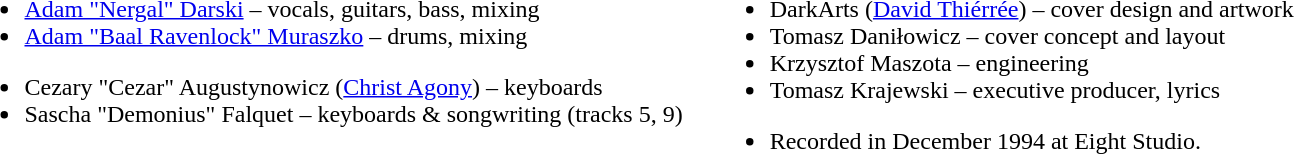<table>
<tr>
<td valign="top"><br><ul><li><a href='#'>Adam "Nergal" Darski</a> – vocals, guitars, bass, mixing</li><li><a href='#'>Adam "Baal Ravenlock" Muraszko</a> – drums, mixing</li></ul><ul><li>Cezary "Cezar" Augustynowicz (<a href='#'>Christ Agony</a>) – keyboards</li><li>Sascha "Demonius" Falquet – keyboards & songwriting (tracks 5, 9)</li></ul></td>
<td width="10"></td>
<td valign="top"><br><ul><li>DarkArts (<a href='#'>David Thiérrée</a>) – cover design and artwork</li><li>Tomasz Daniłowicz – cover concept and layout</li><li>Krzysztof Maszota – engineering</li><li>Tomasz Krajewski – executive producer, lyrics</li></ul><ul><li>Recorded in December 1994 at Eight Studio.</li></ul></td>
</tr>
</table>
